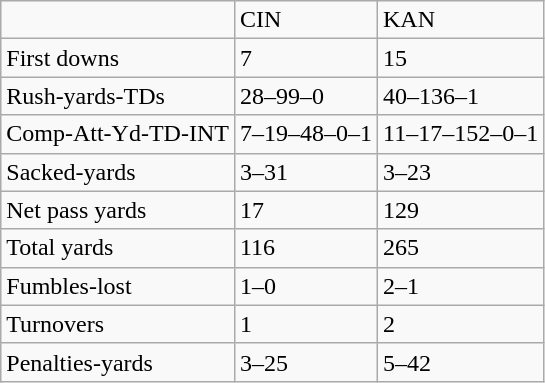<table class="wikitable">
<tr>
<td></td>
<td>CIN</td>
<td>KAN</td>
</tr>
<tr>
<td>First downs</td>
<td>7</td>
<td>15</td>
</tr>
<tr>
<td>Rush-yards-TDs</td>
<td>28–99–0</td>
<td>40–136–1</td>
</tr>
<tr>
<td>Comp-Att-Yd-TD-INT</td>
<td>7–19–48–0–1</td>
<td>11–17–152–0–1</td>
</tr>
<tr>
<td>Sacked-yards</td>
<td>3–31</td>
<td>3–23</td>
</tr>
<tr>
<td>Net pass yards</td>
<td>17</td>
<td>129</td>
</tr>
<tr>
<td>Total yards</td>
<td>116</td>
<td>265</td>
</tr>
<tr>
<td>Fumbles-lost</td>
<td>1–0</td>
<td>2–1</td>
</tr>
<tr>
<td>Turnovers</td>
<td>1</td>
<td>2</td>
</tr>
<tr>
<td>Penalties-yards</td>
<td>3–25</td>
<td>5–42</td>
</tr>
</table>
